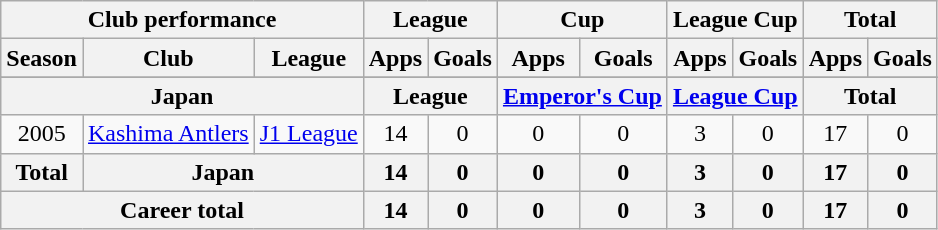<table class="wikitable" style="text-align:center">
<tr>
<th colspan=3>Club performance</th>
<th colspan=2>League</th>
<th colspan=2>Cup</th>
<th colspan=2>League Cup</th>
<th colspan=2>Total</th>
</tr>
<tr>
<th>Season</th>
<th>Club</th>
<th>League</th>
<th>Apps</th>
<th>Goals</th>
<th>Apps</th>
<th>Goals</th>
<th>Apps</th>
<th>Goals</th>
<th>Apps</th>
<th>Goals</th>
</tr>
<tr>
</tr>
<tr>
<th colspan=3>Japan</th>
<th colspan=2>League</th>
<th colspan=2><a href='#'>Emperor's Cup</a></th>
<th colspan=2><a href='#'>League Cup</a></th>
<th colspan=2>Total</th>
</tr>
<tr>
<td>2005</td>
<td><a href='#'>Kashima Antlers</a></td>
<td><a href='#'>J1 League</a></td>
<td>14</td>
<td>0</td>
<td>0</td>
<td>0</td>
<td>3</td>
<td>0</td>
<td>17</td>
<td>0</td>
</tr>
<tr>
<th rowspan=1>Total</th>
<th colspan=2>Japan</th>
<th>14</th>
<th>0</th>
<th>0</th>
<th>0</th>
<th>3</th>
<th>0</th>
<th>17</th>
<th>0</th>
</tr>
<tr>
<th colspan=3>Career total</th>
<th>14</th>
<th>0</th>
<th>0</th>
<th>0</th>
<th>3</th>
<th>0</th>
<th>17</th>
<th>0</th>
</tr>
</table>
